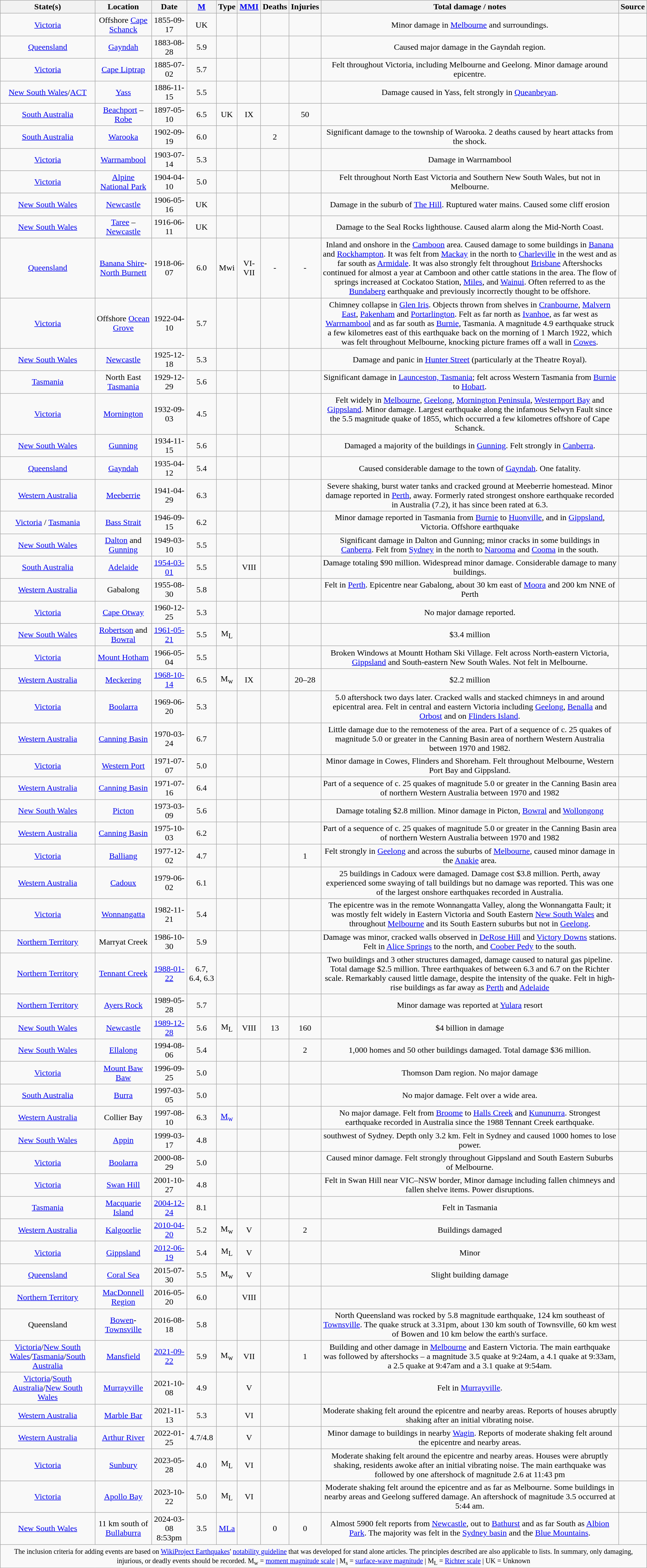<table class="wikitable sortable" style="text-align: center;">
<tr>
<th>State(s)</th>
<th>Location</th>
<th>Date</th>
<th><a href='#'>M</a></th>
<th>Type</th>
<th><a href='#'>MMI</a></th>
<th>Deaths</th>
<th>Injuries</th>
<th>Total damage / notes</th>
<th>Source</th>
</tr>
<tr>
<td><a href='#'>Victoria</a></td>
<td>Offshore <a href='#'>Cape Schanck</a></td>
<td>1855-09-17</td>
<td>UK</td>
<td></td>
<td></td>
<td></td>
<td></td>
<td>Minor damage in <a href='#'>Melbourne</a> and surroundings.</td>
<td></td>
</tr>
<tr>
<td><a href='#'>Queensland</a></td>
<td><a href='#'>Gayndah</a></td>
<td>1883-08-28</td>
<td>5.9</td>
<td></td>
<td></td>
<td></td>
<td></td>
<td>Caused major damage in the Gayndah region.</td>
<td></td>
</tr>
<tr>
<td><a href='#'>Victoria</a></td>
<td><a href='#'>Cape Liptrap</a></td>
<td>1885-07-02</td>
<td>5.7</td>
<td></td>
<td></td>
<td></td>
<td></td>
<td>Felt throughout Victoria, including Melbourne and Geelong. Minor damage around epicentre.</td>
</tr>
<tr>
<td><a href='#'>New South Wales</a>/<a href='#'>ACT</a></td>
<td><a href='#'>Yass</a></td>
<td>1886-11-15</td>
<td>5.5</td>
<td></td>
<td></td>
<td></td>
<td></td>
<td>Damage caused in Yass, felt strongly in <a href='#'>Queanbeyan</a>.</td>
<td></td>
</tr>
<tr>
<td><a href='#'>South Australia</a></td>
<td><a href='#'>Beachport</a> – <a href='#'>Robe</a></td>
<td>1897-05-10</td>
<td>6.5</td>
<td>UK</td>
<td>IX</td>
<td></td>
<td>50</td>
<td></td>
<td></td>
</tr>
<tr>
<td><a href='#'>South Australia</a></td>
<td><a href='#'>Warooka</a></td>
<td>1902-09-19</td>
<td>6.0</td>
<td></td>
<td></td>
<td>2</td>
<td></td>
<td>Significant damage to the township of Warooka. 2 deaths caused by heart attacks from the shock.</td>
<td></td>
</tr>
<tr>
<td><a href='#'>Victoria</a></td>
<td><a href='#'>Warrnambool</a></td>
<td>1903-07-14</td>
<td>5.3</td>
<td></td>
<td></td>
<td></td>
<td></td>
<td>Damage in Warrnambool</td>
<td></td>
</tr>
<tr>
<td><a href='#'>Victoria</a></td>
<td><a href='#'>Alpine National Park</a></td>
<td>1904-04-10</td>
<td>5.0</td>
<td></td>
<td></td>
<td></td>
<td></td>
<td>Felt throughout North East Victoria and Southern New South Wales, but not in Melbourne.</td>
<td></td>
</tr>
<tr>
<td><a href='#'>New South Wales</a></td>
<td><a href='#'>Newcastle</a></td>
<td>1906-05-16</td>
<td>UK</td>
<td></td>
<td></td>
<td></td>
<td></td>
<td>Damage in the suburb of <a href='#'>The Hill</a>. Ruptured water mains. Caused some cliff erosion</td>
<td></td>
</tr>
<tr>
<td><a href='#'>New South Wales</a></td>
<td><a href='#'>Taree</a> – <a href='#'>Newcastle</a></td>
<td>1916-06-11</td>
<td>UK</td>
<td></td>
<td></td>
<td></td>
<td></td>
<td>Damage to the Seal Rocks lighthouse. Caused alarm along the Mid-North Coast.</td>
<td></td>
</tr>
<tr>
<td><a href='#'>Queensland</a></td>
<td><a href='#'>Banana Shire</a>-<a href='#'>North Burnett</a></td>
<td>1918-06-07</td>
<td>6.0</td>
<td>Mwi</td>
<td>VI-VII</td>
<td>-</td>
<td>-</td>
<td>Inland and onshore in the <a href='#'>Camboon</a> area. Caused damage to some buildings in <a href='#'>Banana</a> and <a href='#'>Rockhampton</a>. It was felt from <a href='#'>Mackay</a> in the north to <a href='#'>Charleville</a> in the west and as far south as <a href='#'>Armidale</a>. It was also strongly felt throughout <a href='#'>Brisbane</a>  Aftershocks continued for almost a year at Camboon and other cattle stations in the area. The flow of springs increased at Cockatoo Station, <a href='#'>Miles</a>, and <a href='#'>Wainui</a>. Often referred to as the <a href='#'>Bundaberg</a> earthquake and previously incorrectly thought to be offshore.</td>
<td></td>
</tr>
<tr>
<td><a href='#'>Victoria</a></td>
<td>Offshore <a href='#'>Ocean Grove</a></td>
<td>1922-04-10</td>
<td>5.7</td>
<td></td>
<td></td>
<td></td>
<td></td>
<td>Chimney collapse in <a href='#'>Glen Iris</a>. Objects thrown from shelves in <a href='#'>Cranbourne</a>, <a href='#'>Malvern East</a>, <a href='#'>Pakenham</a> and <a href='#'>Portarlington</a>. Felt as far north as <a href='#'>Ivanhoe</a>, as far west as <a href='#'>Warrnambool</a> and as far south as <a href='#'>Burnie</a>, Tasmania. A magnitude 4.9 earthquake struck a few kilometres east of this earthquake back on the morning of 1 March 1922, which was felt throughout Melbourne, knocking picture frames off a wall in <a href='#'>Cowes</a>.</td>
<td></td>
</tr>
<tr>
<td><a href='#'>New South Wales</a></td>
<td><a href='#'>Newcastle</a></td>
<td>1925-12-18</td>
<td>5.3</td>
<td></td>
<td></td>
<td></td>
<td></td>
<td>Damage and panic in <a href='#'>Hunter Street</a> (particularly at the Theatre Royal).</td>
<td></td>
</tr>
<tr>
<td><a href='#'>Tasmania</a></td>
<td>North East <a href='#'>Tasmania</a></td>
<td>1929-12-29</td>
<td>5.6</td>
<td></td>
<td></td>
<td></td>
<td></td>
<td>Significant damage in <a href='#'>Launceston, Tasmania</a>; felt across Western Tasmania from <a href='#'>Burnie</a> to <a href='#'>Hobart</a>.</td>
<td></td>
</tr>
<tr>
<td><a href='#'>Victoria</a></td>
<td><a href='#'>Mornington</a></td>
<td>1932-09-03</td>
<td>4.5</td>
<td></td>
<td></td>
<td></td>
<td></td>
<td>Felt widely in <a href='#'>Melbourne</a>, <a href='#'>Geelong</a>, <a href='#'>Mornington Peninsula</a>, <a href='#'>Westernport Bay</a> and <a href='#'>Gippsland</a>. Minor damage. Largest earthquake along the infamous Selwyn Fault since the 5.5 magnitude quake of 1855, which occurred a few kilometres offshore of Cape Schanck.</td>
<td></td>
</tr>
<tr>
<td><a href='#'>New South Wales</a></td>
<td><a href='#'>Gunning</a></td>
<td>1934-11-15</td>
<td>5.6</td>
<td></td>
<td></td>
<td></td>
<td></td>
<td>Damaged a majority of the buildings in <a href='#'>Gunning</a>. Felt strongly in <a href='#'>Canberra</a>.</td>
<td></td>
</tr>
<tr>
<td><a href='#'>Queensland</a></td>
<td><a href='#'>Gayndah</a></td>
<td>1935-04-12</td>
<td>5.4</td>
<td></td>
<td></td>
<td></td>
<td></td>
<td>Caused considerable damage to the town of <a href='#'>Gayndah</a>. One fatality.</td>
<td></td>
</tr>
<tr>
<td><a href='#'>Western Australia</a></td>
<td><a href='#'>Meeberrie</a></td>
<td>1941-04-29</td>
<td>6.3</td>
<td></td>
<td></td>
<td></td>
<td></td>
<td>Severe shaking, burst water tanks and cracked ground at Meeberrie homestead. Minor damage reported in <a href='#'>Perth</a>,  away. Formerly rated strongest onshore earthquake recorded in Australia (7.2), it has since been rated at 6.3.</td>
<td></td>
</tr>
<tr>
<td><a href='#'>Victoria</a> / <a href='#'>Tasmania</a></td>
<td><a href='#'>Bass Strait</a></td>
<td>1946-09-15</td>
<td>6.2</td>
<td></td>
<td></td>
<td></td>
<td></td>
<td>Minor damage reported in Tasmania from <a href='#'>Burnie</a> to <a href='#'>Huonville</a>, and in <a href='#'>Gippsland</a>, Victoria. Offshore earthquake</td>
<td></td>
</tr>
<tr>
<td><a href='#'>New South Wales</a></td>
<td><a href='#'>Dalton</a> and <a href='#'>Gunning</a></td>
<td>1949-03-10</td>
<td>5.5</td>
<td></td>
<td></td>
<td></td>
<td></td>
<td>Significant damage in Dalton and Gunning; minor cracks in some buildings in <a href='#'>Canberra</a>. Felt from <a href='#'>Sydney</a> in the north to <a href='#'>Narooma</a> and <a href='#'>Cooma</a> in the south.</td>
<td></td>
</tr>
<tr>
<td><a href='#'>South Australia</a></td>
<td><a href='#'>Adelaide</a></td>
<td><a href='#'>1954-03-01</a></td>
<td>5.5</td>
<td></td>
<td>VIII</td>
<td></td>
<td></td>
<td>Damage totaling $90 million. Widespread minor damage. Considerable damage to many buildings.</td>
<td></td>
</tr>
<tr>
<td><a href='#'>Western Australia</a></td>
<td>Gabalong</td>
<td>1955-08-30</td>
<td>5.8</td>
<td></td>
<td></td>
<td></td>
<td></td>
<td>Felt in <a href='#'>Perth</a>. Epicentre near Gabalong, about 30 km east of <a href='#'>Moora</a> and 200 km NNE of Perth</td>
<td></td>
</tr>
<tr>
<td><a href='#'>Victoria</a></td>
<td><a href='#'>Cape Otway</a></td>
<td>1960-12-25</td>
<td>5.3</td>
<td></td>
<td></td>
<td></td>
<td></td>
<td>No major damage reported.</td>
<td></td>
</tr>
<tr>
<td><a href='#'>New South Wales</a></td>
<td><a href='#'>Robertson</a> and <a href='#'>Bowral</a></td>
<td><a href='#'>1961-05-21</a></td>
<td>5.5</td>
<td>M<sub>L</sub></td>
<td></td>
<td></td>
<td></td>
<td>$3.4 million</td>
<td></td>
</tr>
<tr>
<td><a href='#'>Victoria</a></td>
<td><a href='#'>Mount Hotham</a></td>
<td>1966-05-04</td>
<td>5.5</td>
<td></td>
<td></td>
<td></td>
<td></td>
<td>Broken Windows at Mountt Hotham Ski Village. Felt across North-eastern Victoria, <a href='#'>Gippsland</a> and South-eastern New South Wales. Not felt in Melbourne.</td>
<td></td>
</tr>
<tr>
<td><a href='#'>Western Australia</a></td>
<td><a href='#'>Meckering</a></td>
<td><a href='#'>1968-10-14</a></td>
<td>6.5</td>
<td>M<sub>w</sub></td>
<td>IX</td>
<td></td>
<td>20–28</td>
<td>$2.2 million</td>
<td></td>
</tr>
<tr>
<td><a href='#'>Victoria</a></td>
<td><a href='#'>Boolarra</a></td>
<td>1969-06-20</td>
<td>5.3</td>
<td></td>
<td></td>
<td></td>
<td></td>
<td>5.0 aftershock two days later. Cracked walls and stacked chimneys in and around epicentral area. Felt in central and eastern Victoria including <a href='#'>Geelong</a>, <a href='#'>Benalla</a> and <a href='#'>Orbost</a> and on <a href='#'>Flinders Island</a>.</td>
<td></td>
</tr>
<tr>
<td><a href='#'>Western Australia</a></td>
<td><a href='#'>Canning Basin</a></td>
<td>1970-03-24</td>
<td>6.7</td>
<td></td>
<td></td>
<td></td>
<td></td>
<td>Little damage due to the remoteness of the area. Part of a sequence of c. 25 quakes of magnitude 5.0 or greater in the Canning Basin area of northern Western Australia between 1970 and 1982.</td>
<td></td>
</tr>
<tr>
<td><a href='#'>Victoria</a></td>
<td><a href='#'>Western Port</a></td>
<td>1971-07-07</td>
<td>5.0</td>
<td></td>
<td></td>
<td></td>
<td></td>
<td>Minor damage in Cowes, Flinders and Shoreham. Felt throughout Melbourne, Western Port Bay and Gippsland.</td>
<td></td>
</tr>
<tr>
<td><a href='#'>Western Australia</a></td>
<td><a href='#'>Canning Basin</a></td>
<td>1971-07-16</td>
<td>6.4</td>
<td></td>
<td></td>
<td></td>
<td></td>
<td>Part of a sequence of c. 25 quakes of magnitude 5.0 or greater in the Canning Basin area of northern Western Australia between 1970 and 1982</td>
<td></td>
</tr>
<tr>
<td><a href='#'>New South Wales</a></td>
<td><a href='#'>Picton</a></td>
<td>1973-03-09</td>
<td>5.6</td>
<td></td>
<td></td>
<td></td>
<td></td>
<td>Damage totaling $2.8 million. Minor damage in Picton, <a href='#'>Bowral</a> and <a href='#'>Wollongong</a></td>
<td></td>
</tr>
<tr>
<td><a href='#'>Western Australia</a></td>
<td><a href='#'>Canning Basin</a></td>
<td>1975-10-03</td>
<td>6.2</td>
<td></td>
<td></td>
<td></td>
<td></td>
<td>Part of a sequence of c. 25 quakes of magnitude 5.0 or greater in the Canning Basin area of northern Western Australia between 1970 and 1982</td>
<td></td>
</tr>
<tr>
<td><a href='#'>Victoria</a></td>
<td><a href='#'>Balliang</a></td>
<td>1977-12-02</td>
<td>4.7</td>
<td></td>
<td></td>
<td></td>
<td>1</td>
<td>Felt strongly in <a href='#'>Geelong</a> and across the suburbs of <a href='#'>Melbourne</a>, caused minor damage in the <a href='#'>Anakie</a> area.</td>
<td></td>
</tr>
<tr>
<td><a href='#'>Western Australia</a></td>
<td><a href='#'>Cadoux</a></td>
<td>1979-06-02</td>
<td>6.1</td>
<td></td>
<td></td>
<td></td>
<td></td>
<td>25 buildings in Cadoux were damaged. Damage cost $3.8 million. Perth,  away experienced some swaying of tall buildings but no damage was reported. This was one of the largest onshore earthquakes recorded in Australia.</td>
<td></td>
</tr>
<tr>
<td><a href='#'>Victoria</a></td>
<td><a href='#'>Wonnangatta</a></td>
<td>1982-11-21</td>
<td>5.4</td>
<td></td>
<td></td>
<td></td>
<td></td>
<td>The epicentre was in the remote Wonnangatta Valley, along the Wonnangatta Fault; it was mostly felt widely in Eastern Victoria and South Eastern <a href='#'>New South Wales</a> and throughout <a href='#'>Melbourne</a> and its South Eastern suburbs but not in <a href='#'>Geelong</a>.</td>
<td></td>
</tr>
<tr>
<td><a href='#'>Northern Territory</a></td>
<td>Marryat Creek</td>
<td>1986-10-30</td>
<td>5.9</td>
<td></td>
<td></td>
<td></td>
<td></td>
<td>Damage was minor, cracked walls observed in <a href='#'>DeRose Hill</a> and <a href='#'>Victory Downs</a> stations. Felt in <a href='#'>Alice Springs</a>  to the north, and <a href='#'>Coober Pedy</a>  to the south.</td>
<td></td>
</tr>
<tr>
<td><a href='#'>Northern Territory</a></td>
<td><a href='#'>Tennant Creek</a></td>
<td><a href='#'>1988-01-22</a></td>
<td>6.7, 6.4, 6.3</td>
<td></td>
<td></td>
<td></td>
<td></td>
<td>Two buildings and 3 other structures damaged, damage caused to natural gas pipeline. Total damage $2.5 million. Three earthquakes of between 6.3 and 6.7 on the Richter scale. Remarkably caused little damage, despite the intensity of the quake. Felt in high-rise buildings as far away as <a href='#'>Perth</a> and <a href='#'>Adelaide</a></td>
<td></td>
</tr>
<tr>
<td><a href='#'>Northern Territory</a></td>
<td><a href='#'>Ayers Rock</a></td>
<td>1989-05-28</td>
<td>5.7</td>
<td></td>
<td></td>
<td></td>
<td></td>
<td>Minor damage was reported at <a href='#'>Yulara</a> resort</td>
<td></td>
</tr>
<tr>
<td><a href='#'>New South Wales</a></td>
<td><a href='#'>Newcastle</a></td>
<td><a href='#'>1989-12-28</a></td>
<td>5.6</td>
<td>M<sub>L</sub></td>
<td>VIII</td>
<td>13</td>
<td>160</td>
<td>$4 billion in damage</td>
<td></td>
</tr>
<tr>
<td><a href='#'>New South Wales</a></td>
<td><a href='#'>Ellalong</a></td>
<td>1994-08-06</td>
<td>5.4</td>
<td></td>
<td></td>
<td></td>
<td>2</td>
<td>1,000 homes and 50 other buildings damaged. Total damage $36 million.</td>
<td></td>
</tr>
<tr>
<td><a href='#'>Victoria</a></td>
<td><a href='#'>Mount Baw Baw</a></td>
<td>1996-09-25</td>
<td>5.0</td>
<td></td>
<td></td>
<td></td>
<td></td>
<td>Thomson Dam region. No major damage</td>
<td></td>
</tr>
<tr>
<td><a href='#'>South Australia</a></td>
<td><a href='#'>Burra</a></td>
<td>1997-03-05</td>
<td>5.0</td>
<td></td>
<td></td>
<td></td>
<td></td>
<td>No major damage. Felt over a wide area.</td>
<td></td>
</tr>
<tr>
<td><a href='#'>Western Australia</a></td>
<td>Collier Bay</td>
<td>1997-08-10</td>
<td>6.3</td>
<td><a href='#'>M<sub>w</sub></a></td>
<td></td>
<td></td>
<td></td>
<td>No major damage. Felt from <a href='#'>Broome</a> to <a href='#'>Halls Creek</a> and <a href='#'>Kununurra</a>. Strongest earthquake recorded in Australia since the 1988 Tennant Creek earthquake.</td>
<td></td>
</tr>
<tr>
<td><a href='#'>New South Wales</a></td>
<td><a href='#'>Appin</a></td>
<td>1999-03-17</td>
<td>4.8</td>
<td></td>
<td></td>
<td></td>
<td></td>
<td> southwest of Sydney. Depth only 3.2 km.  Felt in Sydney and caused 1000 homes to lose power.</td>
<td></td>
</tr>
<tr>
<td><a href='#'>Victoria</a></td>
<td><a href='#'>Boolarra</a></td>
<td>2000-08-29</td>
<td>5.0</td>
<td></td>
<td></td>
<td></td>
<td></td>
<td>Caused minor damage. Felt strongly throughout Gippsland and South Eastern Suburbs of Melbourne.</td>
<td></td>
</tr>
<tr>
<td><a href='#'>Victoria</a></td>
<td><a href='#'>Swan Hill</a></td>
<td>2001-10-27</td>
<td>4.8</td>
<td></td>
<td></td>
<td></td>
<td></td>
<td>Felt in Swan Hill near VIC–NSW border, Minor damage including fallen chimneys and fallen shelve items. Power disruptions.</td>
<td></td>
</tr>
<tr>
<td><a href='#'>Tasmania</a></td>
<td><a href='#'>Macquarie Island</a></td>
<td><a href='#'>2004-12-24</a></td>
<td>8.1</td>
<td></td>
<td></td>
<td></td>
<td></td>
<td>Felt in Tasmania</td>
<td></td>
</tr>
<tr>
<td><a href='#'>Western Australia</a></td>
<td><a href='#'>Kalgoorlie</a></td>
<td><a href='#'>2010-04-20</a></td>
<td>5.2</td>
<td>M<sub>w</sub></td>
<td>V</td>
<td></td>
<td>2</td>
<td>Buildings damaged</td>
<td></td>
</tr>
<tr>
<td><a href='#'>Victoria</a></td>
<td><a href='#'>Gippsland</a></td>
<td><a href='#'>2012-06-19</a></td>
<td>5.4</td>
<td>M<sub>L</sub></td>
<td>V</td>
<td></td>
<td></td>
<td>Minor</td>
<td></td>
</tr>
<tr>
<td><a href='#'>Queensland</a></td>
<td><a href='#'>Coral Sea</a></td>
<td>2015-07-30</td>
<td>5.5</td>
<td>M<sub>w</sub></td>
<td>V</td>
<td></td>
<td></td>
<td>Slight building damage</td>
<td></td>
</tr>
<tr>
<td><a href='#'>Northern Territory</a></td>
<td><a href='#'>MacDonnell Region</a></td>
<td>2016-05-20</td>
<td>6.0</td>
<td></td>
<td>VIII</td>
<td></td>
<td></td>
<td></td>
<td></td>
</tr>
<tr>
<td>Queensland</td>
<td><a href='#'>Bowen</a>-<a href='#'>Townsville</a></td>
<td>2016-08-18</td>
<td>5.8</td>
<td></td>
<td></td>
<td></td>
<td></td>
<td>North Queensland was rocked by 5.8 magnitude earthquake, 124 km southeast of <a href='#'>Townsville</a>.  The quake struck at 3.31pm, about 130 km south of Townsville, 60 km west of Bowen and 10 km below the earth's surface.</td>
<td></td>
</tr>
<tr>
<td><a href='#'>Victoria</a>/<a href='#'>New South Wales</a>/<a href='#'>Tasmania</a>/<a href='#'>South Australia</a></td>
<td><a href='#'>Mansfield</a></td>
<td><a href='#'>2021-09-22</a></td>
<td>5.9</td>
<td>M<sub>w</sub></td>
<td>VII</td>
<td></td>
<td>1</td>
<td>Building and other damage in <a href='#'>Melbourne</a> and Eastern Victoria. The main earthquake was followed by aftershocks – a magnitude 3.5 quake at 9:24am, a 4.1 quake at 9:33am, a 2.5 quake at 9:47am and a 3.1 quake at 9:54am.</td>
<td></td>
</tr>
<tr>
<td><a href='#'>Victoria</a>/<a href='#'>South Australia</a>/<a href='#'>New South Wales</a></td>
<td><a href='#'>Murrayville</a></td>
<td>2021-10-08</td>
<td>4.9</td>
<td></td>
<td>V</td>
<td></td>
<td></td>
<td>Felt in <a href='#'>Murrayville</a>.</td>
<td></td>
</tr>
<tr>
<td><a href='#'>Western Australia</a></td>
<td><a href='#'>Marble Bar</a></td>
<td>2021-11-13</td>
<td>5.3</td>
<td></td>
<td>VI</td>
<td></td>
<td></td>
<td>Moderate shaking felt around the epicentre and nearby areas. Reports of houses abruptly shaking after an initial vibrating noise.</td>
<td></td>
</tr>
<tr>
<td><a href='#'>Western Australia</a></td>
<td><a href='#'>Arthur River</a></td>
<td>2022-01-25</td>
<td>4.7/4.8</td>
<td></td>
<td>V</td>
<td></td>
<td></td>
<td>Minor damage to buildings in nearby <a href='#'>Wagin</a>. Reports of moderate shaking felt around the epicentre and nearby areas.</td>
<td></td>
</tr>
<tr>
<td><a href='#'>Victoria</a></td>
<td><a href='#'>Sunbury</a></td>
<td>2023-05-28</td>
<td>4.0</td>
<td>M<sub>L</sub></td>
<td>VI</td>
<td></td>
<td></td>
<td>Moderate shaking felt around the epicentre and nearby areas. Houses were abruptly shaking, residents awoke after an initial vibrating noise. The main earthquake was followed by one aftershock of magnitude 2.6 at 11:43 pm</td>
<td></td>
</tr>
<tr>
<td><a href='#'>Victoria</a></td>
<td><a href='#'>Apollo Bay</a></td>
<td>2023-10-22</td>
<td>5.0</td>
<td>M<sub>L</sub></td>
<td>VI</td>
<td></td>
<td></td>
<td>Moderate shaking felt around the epicentre and as far as Melbourne. Some buildings in nearby areas and Geelong suffered damage. An aftershock of magnitude 3.5 occurred at 5:44 am.</td>
<td></td>
</tr>
<tr>
<td><a href='#'>New South Wales</a></td>
<td>11 km south of <a href='#'>Bullaburra</a></td>
<td>2024-03-08 8:53pm</td>
<td>3.5</td>
<td><a href='#'>MLa</a></td>
<td></td>
<td>0</td>
<td>0</td>
<td>Almost 5900 felt reports from <a href='#'>Newcastle</a>, out to <a href='#'>Bathurst</a> and as far South as <a href='#'>Albion Park</a>. The majority was felt in the <a href='#'>Sydney basin</a> and the <a href='#'>Blue Mountains</a>.</td>
<td></td>
</tr>
<tr>
<td colspan="10" style="text-align: center;"><small>The inclusion criteria for adding events are based on <a href='#'>WikiProject Earthquakes</a>' <a href='#'>notability guideline</a> that was developed for stand alone articles. The principles described are also applicable to lists. In summary, only damaging, injurious, or deadly events should be recorded. M<sub>w</sub> = <a href='#'>moment magnitude scale</a> | M<sub>s</sub> = <a href='#'>surface-wave magnitude</a> | M<sub>L</sub> = <a href='#'>Richter scale</a> | UK = Unknown</small></td>
</tr>
</table>
